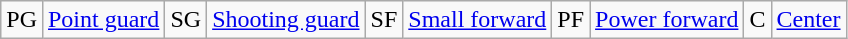<table class="wikitable">
<tr>
<td>PG</td>
<td><a href='#'>Point guard</a></td>
<td>SG</td>
<td><a href='#'>Shooting guard</a></td>
<td>SF</td>
<td><a href='#'>Small forward</a></td>
<td>PF</td>
<td><a href='#'>Power forward</a></td>
<td>C</td>
<td><a href='#'>Center</a></td>
</tr>
</table>
